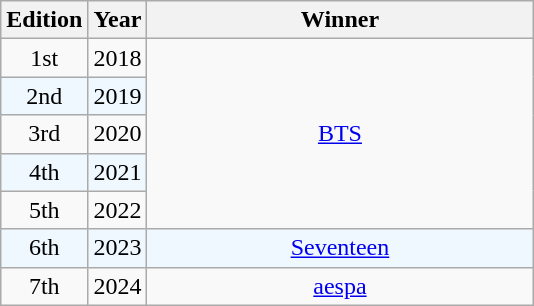<table class="wikitable" style="text-align:center">
<tr>
<th>Edition</th>
<th>Year</th>
<th width="250">Winner</th>
</tr>
<tr>
<td>1st</td>
<td>2018</td>
<td rowspan="5"><a href='#'>BTS</a></td>
</tr>
<tr style="background:#f0f8ff;">
<td>2nd</td>
<td>2019</td>
</tr>
<tr>
<td>3rd</td>
<td>2020</td>
</tr>
<tr style="background:#f0f8ff;">
<td>4th</td>
<td>2021</td>
</tr>
<tr>
<td>5th</td>
<td>2022</td>
</tr>
<tr style="background:#f0f8ff;">
<td>6th</td>
<td>2023</td>
<td><a href='#'>Seventeen</a></td>
</tr>
<tr>
<td>7th</td>
<td>2024</td>
<td><a href='#'>aespa</a></td>
</tr>
</table>
